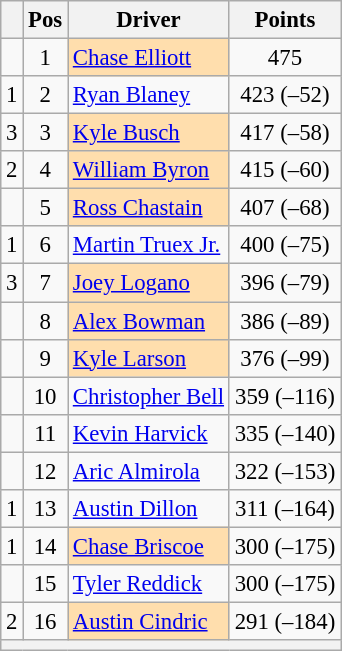<table class="wikitable" style="font-size: 95%">
<tr>
<th></th>
<th>Pos</th>
<th>Driver</th>
<th>Points</th>
</tr>
<tr>
<td align="left"></td>
<td style="text-align:center;">1</td>
<td style="background:#FFDEAD;"><a href='#'>Chase Elliott</a></td>
<td style="text-align:center;">475</td>
</tr>
<tr>
<td align="left"> 1</td>
<td style="text-align:center;">2</td>
<td><a href='#'>Ryan Blaney</a></td>
<td style="text-align:center;">423 (–52)</td>
</tr>
<tr>
<td align="left"> 3</td>
<td style="text-align:center;">3</td>
<td style="background:#FFDEAD;"><a href='#'>Kyle Busch</a></td>
<td style="text-align:center;">417 (–58)</td>
</tr>
<tr>
<td align="left"> 2</td>
<td style="text-align:center;">4</td>
<td style="background:#FFDEAD;"><a href='#'>William Byron</a></td>
<td style="text-align:center;">415 (–60)</td>
</tr>
<tr>
<td align="left"></td>
<td style="text-align:center;">5</td>
<td style="background:#FFDEAD;"><a href='#'>Ross Chastain</a></td>
<td style="text-align:center;">407 (–68)</td>
</tr>
<tr>
<td align="left"> 1</td>
<td style="text-align:center;">6</td>
<td><a href='#'>Martin Truex Jr.</a></td>
<td style="text-align:center;">400 (–75)</td>
</tr>
<tr>
<td align="left"> 3</td>
<td style="text-align:center;">7</td>
<td style="background:#FFDEAD;"><a href='#'>Joey Logano</a></td>
<td style="text-align:center;">396 (–79)</td>
</tr>
<tr>
<td align="left"></td>
<td style="text-align:center;">8</td>
<td style="background:#FFDEAD;"><a href='#'>Alex Bowman</a></td>
<td style="text-align:center;">386 (–89)</td>
</tr>
<tr>
<td align="left"></td>
<td style="text-align:center;">9</td>
<td style="background:#FFDEAD;"><a href='#'>Kyle Larson</a></td>
<td style="text-align:center;">376 (–99)</td>
</tr>
<tr>
<td align="left"></td>
<td style="text-align:center;">10</td>
<td><a href='#'>Christopher Bell</a></td>
<td style="text-align:center;">359 (–116)</td>
</tr>
<tr>
<td align="left"></td>
<td style="text-align:center;">11</td>
<td><a href='#'>Kevin Harvick</a></td>
<td style="text-align:center;">335 (–140)</td>
</tr>
<tr>
<td align="left"></td>
<td style="text-align:center;">12</td>
<td><a href='#'>Aric Almirola</a></td>
<td style="text-align:center;">322 (–153)</td>
</tr>
<tr>
<td align="left"> 1</td>
<td style="text-align:center;">13</td>
<td><a href='#'>Austin Dillon</a></td>
<td style="text-align:center;">311 (–164)</td>
</tr>
<tr>
<td align="left"> 1</td>
<td style="text-align:center;">14</td>
<td style="background:#FFDEAD;"><a href='#'>Chase Briscoe</a></td>
<td style="text-align:center;">300 (–175)</td>
</tr>
<tr>
<td align="left"></td>
<td style="text-align:center;">15</td>
<td><a href='#'>Tyler Reddick</a></td>
<td style="text-align:center;">300 (–175)</td>
</tr>
<tr>
<td align="left"> 2</td>
<td style="text-align:center;">16</td>
<td style="background:#FFDEAD;"><a href='#'>Austin Cindric</a></td>
<td style="text-align:center;">291 (–184)</td>
</tr>
<tr class="sortbottom">
<th colspan="9"></th>
</tr>
</table>
